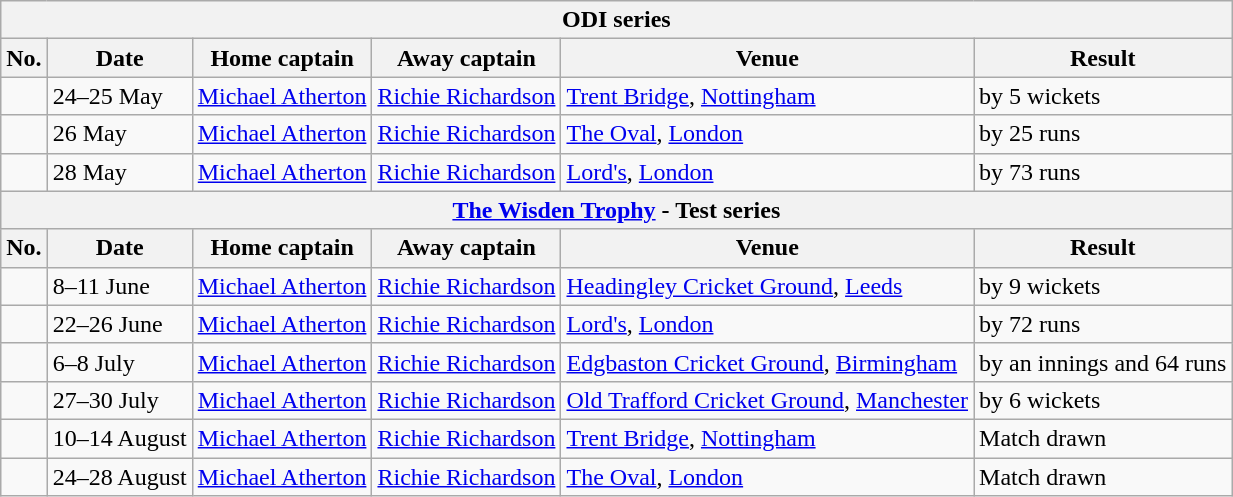<table class="wikitable">
<tr>
<th colspan="9">ODI series</th>
</tr>
<tr>
<th>No.</th>
<th>Date</th>
<th>Home captain</th>
<th>Away captain</th>
<th>Venue</th>
<th>Result</th>
</tr>
<tr>
<td></td>
<td>24–25 May</td>
<td><a href='#'>Michael Atherton</a></td>
<td><a href='#'>Richie Richardson</a></td>
<td><a href='#'>Trent Bridge</a>, <a href='#'>Nottingham</a></td>
<td> by 5 wickets</td>
</tr>
<tr>
<td></td>
<td>26 May</td>
<td><a href='#'>Michael Atherton</a></td>
<td><a href='#'>Richie Richardson</a></td>
<td><a href='#'>The Oval</a>, <a href='#'>London</a></td>
<td> by 25 runs</td>
</tr>
<tr>
<td></td>
<td>28 May</td>
<td><a href='#'>Michael Atherton</a></td>
<td><a href='#'>Richie Richardson</a></td>
<td><a href='#'>Lord's</a>, <a href='#'>London</a></td>
<td> by 73 runs</td>
</tr>
<tr>
<th colspan="9"><a href='#'>The Wisden Trophy</a> - Test series</th>
</tr>
<tr>
<th>No.</th>
<th>Date</th>
<th>Home captain</th>
<th>Away captain</th>
<th>Venue</th>
<th>Result</th>
</tr>
<tr>
<td></td>
<td>8–11 June</td>
<td><a href='#'>Michael Atherton</a></td>
<td><a href='#'>Richie Richardson</a></td>
<td><a href='#'>Headingley Cricket Ground</a>, <a href='#'>Leeds</a></td>
<td> by 9 wickets</td>
</tr>
<tr>
<td></td>
<td>22–26 June</td>
<td><a href='#'>Michael Atherton</a></td>
<td><a href='#'>Richie Richardson</a></td>
<td><a href='#'>Lord's</a>, <a href='#'>London</a></td>
<td> by 72 runs</td>
</tr>
<tr>
<td></td>
<td>6–8 July</td>
<td><a href='#'>Michael Atherton</a></td>
<td><a href='#'>Richie Richardson</a></td>
<td><a href='#'>Edgbaston Cricket Ground</a>, <a href='#'>Birmingham</a></td>
<td> by an innings and 64 runs</td>
</tr>
<tr>
<td></td>
<td>27–30 July</td>
<td><a href='#'>Michael Atherton</a></td>
<td><a href='#'>Richie Richardson</a></td>
<td><a href='#'>Old Trafford Cricket Ground</a>, <a href='#'>Manchester</a></td>
<td> by 6 wickets</td>
</tr>
<tr>
<td></td>
<td>10–14 August</td>
<td><a href='#'>Michael Atherton</a></td>
<td><a href='#'>Richie Richardson</a></td>
<td><a href='#'>Trent Bridge</a>, <a href='#'>Nottingham</a></td>
<td>Match drawn</td>
</tr>
<tr>
<td></td>
<td>24–28 August</td>
<td><a href='#'>Michael Atherton</a></td>
<td><a href='#'>Richie Richardson</a></td>
<td><a href='#'>The Oval</a>, <a href='#'>London</a></td>
<td>Match drawn</td>
</tr>
</table>
